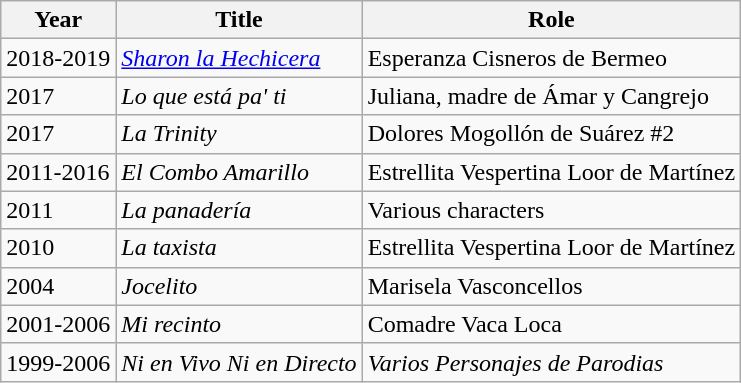<table class="wikitable">
<tr>
<th>Year</th>
<th>Title</th>
<th>Role</th>
</tr>
<tr>
<td>2018-2019</td>
<td><em><a href='#'>Sharon la Hechicera</a></em></td>
<td>Esperanza Cisneros de Bermeo</td>
</tr>
<tr>
<td>2017</td>
<td><em>Lo que está pa' ti</em></td>
<td>Juliana, madre de Ámar y Cangrejo</td>
</tr>
<tr>
<td>2017</td>
<td><em>La Trinity</em></td>
<td>Dolores Mogollón de Suárez #2</td>
</tr>
<tr>
<td>2011-2016</td>
<td><em>El Combo Amarillo</em></td>
<td>Estrellita Vespertina Loor de Martínez</td>
</tr>
<tr>
<td>2011</td>
<td><em>La panadería</em></td>
<td>Various characters</td>
</tr>
<tr>
<td>2010</td>
<td><em>La taxista</em></td>
<td>Estrellita Vespertina Loor de Martínez</td>
</tr>
<tr>
<td>2004</td>
<td><em>Jocelito</em></td>
<td>Marisela Vasconcellos</td>
</tr>
<tr>
<td>2001-2006</td>
<td><em>Mi recinto</em></td>
<td>Comadre Vaca Loca</td>
</tr>
<tr>
<td>1999-2006</td>
<td><em>Ni en Vivo Ni en Directo</em></td>
<td><em>Varios Personajes de Parodias</em></td>
</tr>
</table>
